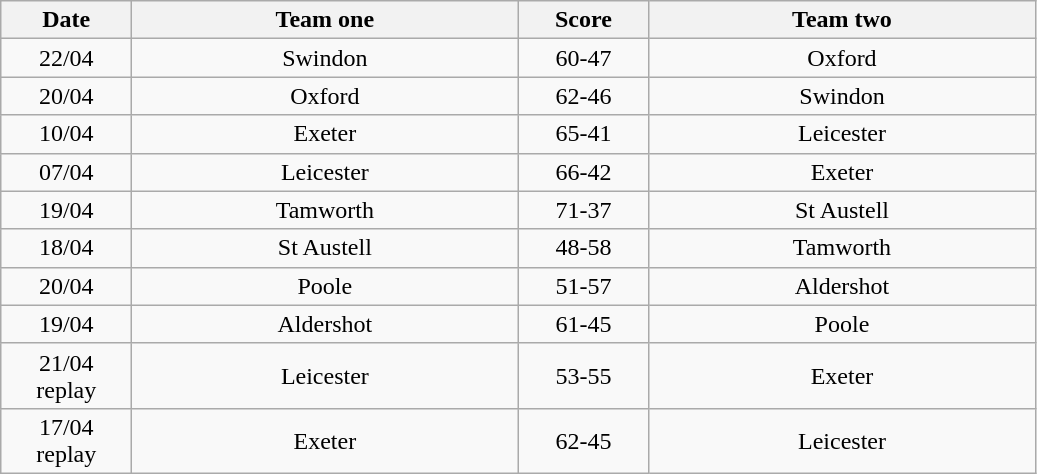<table class="wikitable" style="text-align: center">
<tr>
<th width=80>Date</th>
<th width=250>Team one</th>
<th width=80>Score</th>
<th width=250>Team two</th>
</tr>
<tr>
<td>22/04</td>
<td>Swindon</td>
<td>60-47</td>
<td>Oxford</td>
</tr>
<tr>
<td>20/04</td>
<td>Oxford</td>
<td>62-46</td>
<td>Swindon</td>
</tr>
<tr>
<td>10/04</td>
<td>Exeter</td>
<td>65-41</td>
<td>Leicester</td>
</tr>
<tr>
<td>07/04</td>
<td>Leicester</td>
<td>66-42</td>
<td>Exeter</td>
</tr>
<tr>
<td>19/04</td>
<td>Tamworth</td>
<td>71-37</td>
<td>St Austell</td>
</tr>
<tr>
<td>18/04</td>
<td>St Austell</td>
<td>48-58</td>
<td>Tamworth</td>
</tr>
<tr>
<td>20/04</td>
<td>Poole</td>
<td>51-57</td>
<td>Aldershot</td>
</tr>
<tr>
<td>19/04</td>
<td>Aldershot</td>
<td>61-45</td>
<td>Poole</td>
</tr>
<tr>
<td>21/04<br> replay</td>
<td>Leicester</td>
<td>53-55</td>
<td>Exeter</td>
</tr>
<tr>
<td>17/04<br> replay</td>
<td>Exeter</td>
<td>62-45</td>
<td>Leicester</td>
</tr>
</table>
